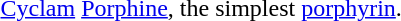<table>
<tr>
<td></td>
<td></td>
</tr>
<tr>
<td align="center"><a href='#'>Cyclam</a></td>
<td><a href='#'>Porphine</a>, the simplest <a href='#'>porphyrin</a>.</td>
</tr>
</table>
